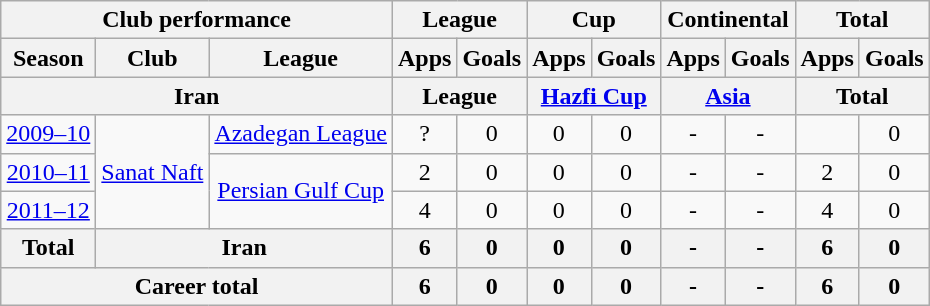<table class="wikitable" style="text-align:center">
<tr>
<th colspan=3>Club performance</th>
<th colspan=2>League</th>
<th colspan=2>Cup</th>
<th colspan=2>Continental</th>
<th colspan=2>Total</th>
</tr>
<tr>
<th>Season</th>
<th>Club</th>
<th>League</th>
<th>Apps</th>
<th>Goals</th>
<th>Apps</th>
<th>Goals</th>
<th>Apps</th>
<th>Goals</th>
<th>Apps</th>
<th>Goals</th>
</tr>
<tr>
<th colspan=3>Iran</th>
<th colspan=2>League</th>
<th colspan=2><a href='#'>Hazfi Cup</a></th>
<th colspan=2><a href='#'>Asia</a></th>
<th colspan=2>Total</th>
</tr>
<tr>
<td><a href='#'>2009–10</a></td>
<td rowspan="3"><a href='#'>Sanat Naft</a></td>
<td><a href='#'>Azadegan League</a></td>
<td>?</td>
<td>0</td>
<td>0</td>
<td>0</td>
<td>-</td>
<td>-</td>
<td></td>
<td>0</td>
</tr>
<tr>
<td><a href='#'>2010–11</a></td>
<td rowspan="2"><a href='#'>Persian Gulf Cup</a></td>
<td>2</td>
<td>0</td>
<td>0</td>
<td>0</td>
<td>-</td>
<td>-</td>
<td>2</td>
<td>0</td>
</tr>
<tr>
<td><a href='#'>2011–12</a></td>
<td>4</td>
<td>0</td>
<td>0</td>
<td>0</td>
<td>-</td>
<td>-</td>
<td>4</td>
<td>0</td>
</tr>
<tr>
<th>Total</th>
<th colspan=2>Iran</th>
<th>6</th>
<th>0</th>
<th>0</th>
<th>0</th>
<th>-</th>
<th>-</th>
<th>6</th>
<th>0</th>
</tr>
<tr>
<th colspan=3>Career total</th>
<th>6</th>
<th>0</th>
<th>0</th>
<th>0</th>
<th>-</th>
<th>-</th>
<th>6</th>
<th>0</th>
</tr>
</table>
